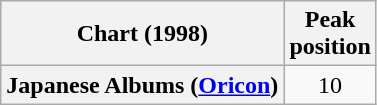<table class="wikitable plainrowheaders" style="text-align:center">
<tr>
<th scope="col">Chart (1998)</th>
<th scope="col">Peak<br> position</th>
</tr>
<tr>
<th scope="row">Japanese Albums (<a href='#'>Oricon</a>)</th>
<td>10</td>
</tr>
</table>
